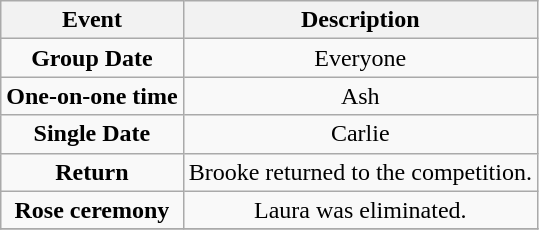<table class="wikitable sortable" style="text-align:center;">
<tr>
<th>Event</th>
<th>Description</th>
</tr>
<tr>
<td><strong>Group Date</strong></td>
<td>Everyone</td>
</tr>
<tr>
<td><strong>One-on-one time</strong></td>
<td>Ash</td>
</tr>
<tr>
<td><strong>Single Date</strong></td>
<td>Carlie</td>
</tr>
<tr>
<td><strong>Return</strong></td>
<td>Brooke returned to the competition.</td>
</tr>
<tr>
<td><strong>Rose ceremony</strong></td>
<td>Laura was eliminated.</td>
</tr>
<tr>
</tr>
</table>
